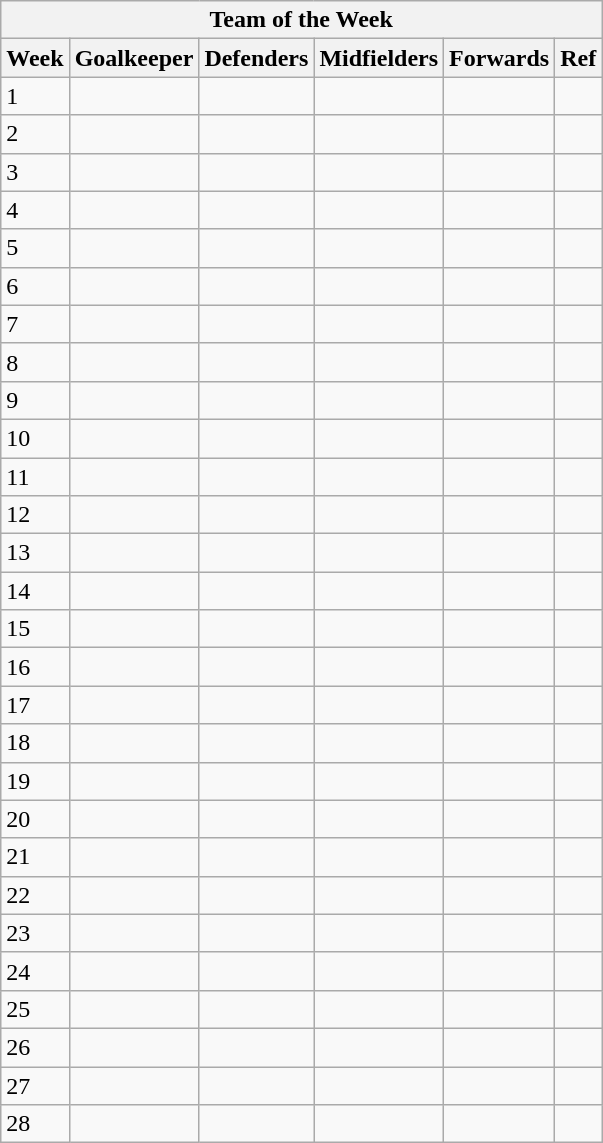<table class="wikitable mw-collapsible mw-collapsed">
<tr>
<th colspan="6">Team of the Week</th>
</tr>
<tr>
<th>Week</th>
<th>Goalkeeper</th>
<th>Defenders</th>
<th>Midfielders</th>
<th>Forwards</th>
<th>Ref</th>
</tr>
<tr>
<td>1</td>
<td></td>
<td></td>
<td></td>
<td></td>
<td></td>
</tr>
<tr>
<td>2</td>
<td></td>
<td></td>
<td></td>
<td></td>
<td></td>
</tr>
<tr>
<td>3</td>
<td></td>
<td></td>
<td></td>
<td></td>
<td></td>
</tr>
<tr>
<td>4</td>
<td></td>
<td></td>
<td></td>
<td></td>
<td></td>
</tr>
<tr>
<td>5</td>
<td></td>
<td></td>
<td></td>
<td></td>
<td></td>
</tr>
<tr>
<td>6</td>
<td></td>
<td></td>
<td></td>
<td></td>
<td></td>
</tr>
<tr>
<td>7</td>
<td></td>
<td></td>
<td></td>
<td></td>
<td></td>
</tr>
<tr>
<td>8</td>
<td></td>
<td></td>
<td></td>
<td></td>
<td></td>
</tr>
<tr>
<td>9</td>
<td></td>
<td></td>
<td></td>
<td></td>
<td></td>
</tr>
<tr>
<td>10</td>
<td></td>
<td></td>
<td></td>
<td></td>
<td></td>
</tr>
<tr>
<td>11</td>
<td></td>
<td></td>
<td></td>
<td></td>
<td></td>
</tr>
<tr>
<td>12</td>
<td></td>
<td></td>
<td></td>
<td></td>
<td></td>
</tr>
<tr>
<td>13</td>
<td></td>
<td></td>
<td></td>
<td></td>
<td></td>
</tr>
<tr>
<td>14</td>
<td></td>
<td></td>
<td></td>
<td></td>
<td></td>
</tr>
<tr>
<td>15</td>
<td></td>
<td></td>
<td></td>
<td></td>
<td></td>
</tr>
<tr>
<td>16</td>
<td></td>
<td></td>
<td></td>
<td></td>
<td></td>
</tr>
<tr>
<td>17</td>
<td></td>
<td></td>
<td></td>
<td></td>
<td></td>
</tr>
<tr>
<td>18</td>
<td></td>
<td></td>
<td></td>
<td></td>
<td></td>
</tr>
<tr>
<td>19</td>
<td></td>
<td></td>
<td></td>
<td></td>
<td></td>
</tr>
<tr>
<td>20</td>
<td></td>
<td></td>
<td></td>
<td></td>
<td></td>
</tr>
<tr>
<td>21</td>
<td></td>
<td></td>
<td></td>
<td></td>
<td></td>
</tr>
<tr>
<td>22</td>
<td></td>
<td></td>
<td></td>
<td></td>
<td></td>
</tr>
<tr>
<td>23</td>
<td></td>
<td></td>
<td></td>
<td></td>
<td></td>
</tr>
<tr>
<td>24</td>
<td></td>
<td></td>
<td></td>
<td></td>
<td></td>
</tr>
<tr>
<td>25</td>
<td></td>
<td></td>
<td></td>
<td></td>
<td></td>
</tr>
<tr>
<td>26</td>
<td></td>
<td></td>
<td></td>
<td></td>
<td></td>
</tr>
<tr>
<td>27</td>
<td></td>
<td></td>
<td></td>
<td></td>
<td></td>
</tr>
<tr>
<td>28</td>
<td></td>
<td></td>
<td></td>
<td></td>
<td></td>
</tr>
</table>
